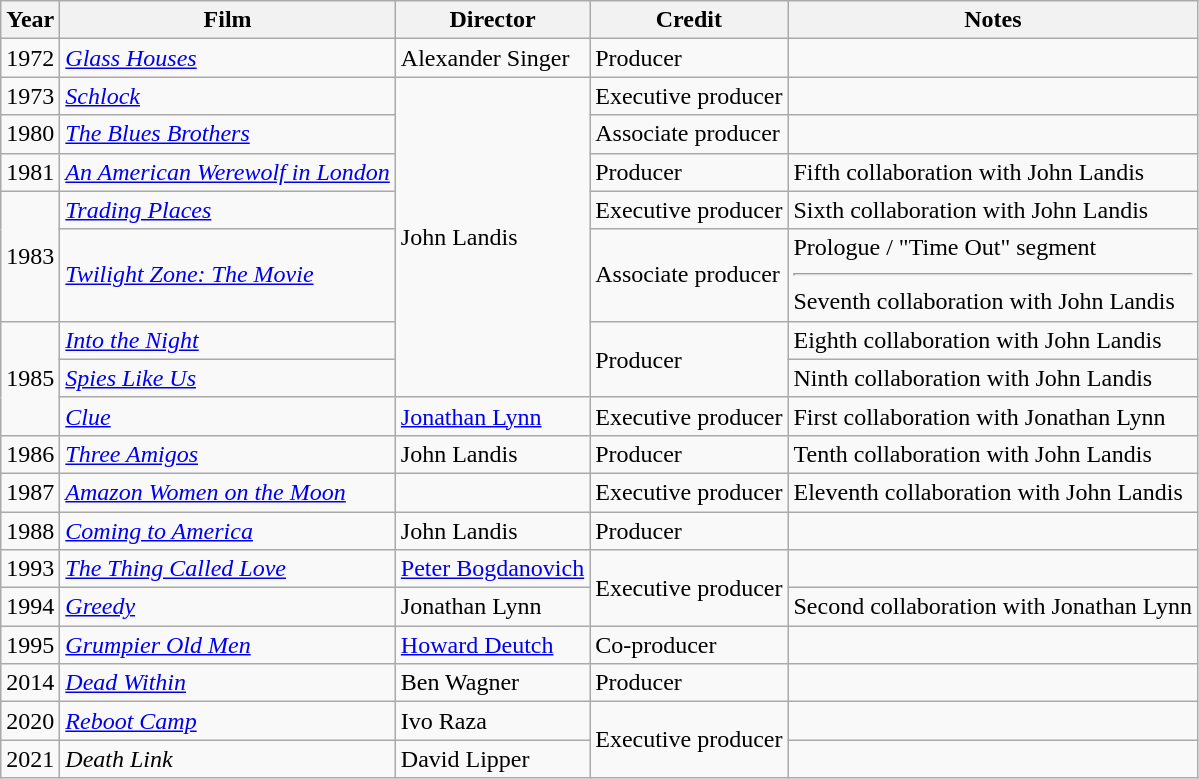<table class="wikitable">
<tr>
<th>Year</th>
<th>Film</th>
<th>Director</th>
<th>Credit</th>
<th>Notes</th>
</tr>
<tr>
<td>1972</td>
<td><em><a href='#'>Glass Houses</a></em></td>
<td>Alexander Singer</td>
<td>Producer</td>
<td></td>
</tr>
<tr>
<td>1973</td>
<td><em><a href='#'>Schlock</a></em></td>
<td rowspan=7>John Landis</td>
<td>Executive producer</td>
<td></td>
</tr>
<tr>
<td>1980</td>
<td><em><a href='#'>The Blues Brothers</a></em></td>
<td>Associate producer</td>
<td></td>
</tr>
<tr>
<td>1981</td>
<td><em><a href='#'>An American Werewolf in London</a></em></td>
<td>Producer</td>
<td>Fifth collaboration with John Landis</td>
</tr>
<tr>
<td rowspan=2>1983</td>
<td><em><a href='#'>Trading Places</a></em></td>
<td>Executive producer</td>
<td>Sixth collaboration with John Landis</td>
</tr>
<tr>
<td><em><a href='#'>Twilight Zone: The Movie</a></em></td>
<td>Associate producer</td>
<td>Prologue / "Time Out" segment<hr>Seventh collaboration with John Landis</td>
</tr>
<tr>
<td rowspan=3>1985</td>
<td><em><a href='#'>Into the Night</a></em></td>
<td rowspan=2>Producer</td>
<td>Eighth collaboration with John Landis</td>
</tr>
<tr>
<td><em><a href='#'>Spies Like Us</a></em></td>
<td>Ninth collaboration with John Landis</td>
</tr>
<tr>
<td><em><a href='#'>Clue</a></em></td>
<td><a href='#'>Jonathan Lynn</a></td>
<td>Executive producer</td>
<td>First collaboration with Jonathan Lynn</td>
</tr>
<tr>
<td>1986</td>
<td><em><a href='#'>Three Amigos</a></em></td>
<td>John Landis</td>
<td>Producer</td>
<td>Tenth collaboration with John Landis</td>
</tr>
<tr>
<td>1987</td>
<td><em><a href='#'>Amazon Women on the Moon</a></em></td>
<td></td>
<td>Executive producer</td>
<td>Eleventh collaboration with John Landis</td>
</tr>
<tr>
<td>1988</td>
<td><em><a href='#'>Coming to America</a></em></td>
<td>John Landis</td>
<td>Producer</td>
<td></td>
</tr>
<tr>
<td>1993</td>
<td><em><a href='#'>The Thing Called Love</a></em></td>
<td><a href='#'>Peter Bogdanovich</a></td>
<td rowspan=2>Executive producer</td>
<td></td>
</tr>
<tr>
<td>1994</td>
<td><em><a href='#'>Greedy</a></em></td>
<td>Jonathan Lynn</td>
<td>Second collaboration with Jonathan Lynn</td>
</tr>
<tr>
<td>1995</td>
<td><em><a href='#'>Grumpier Old Men</a></em></td>
<td><a href='#'>Howard Deutch</a></td>
<td>Co-producer</td>
<td></td>
</tr>
<tr>
<td>2014</td>
<td><em><a href='#'>Dead Within</a></em></td>
<td>Ben Wagner</td>
<td>Producer</td>
<td></td>
</tr>
<tr>
<td>2020</td>
<td><em><a href='#'>Reboot Camp</a></em></td>
<td>Ivo Raza</td>
<td rowspan=2>Executive producer</td>
<td></td>
</tr>
<tr>
<td>2021</td>
<td><em>Death Link</em></td>
<td>David Lipper</td>
<td></td>
</tr>
</table>
